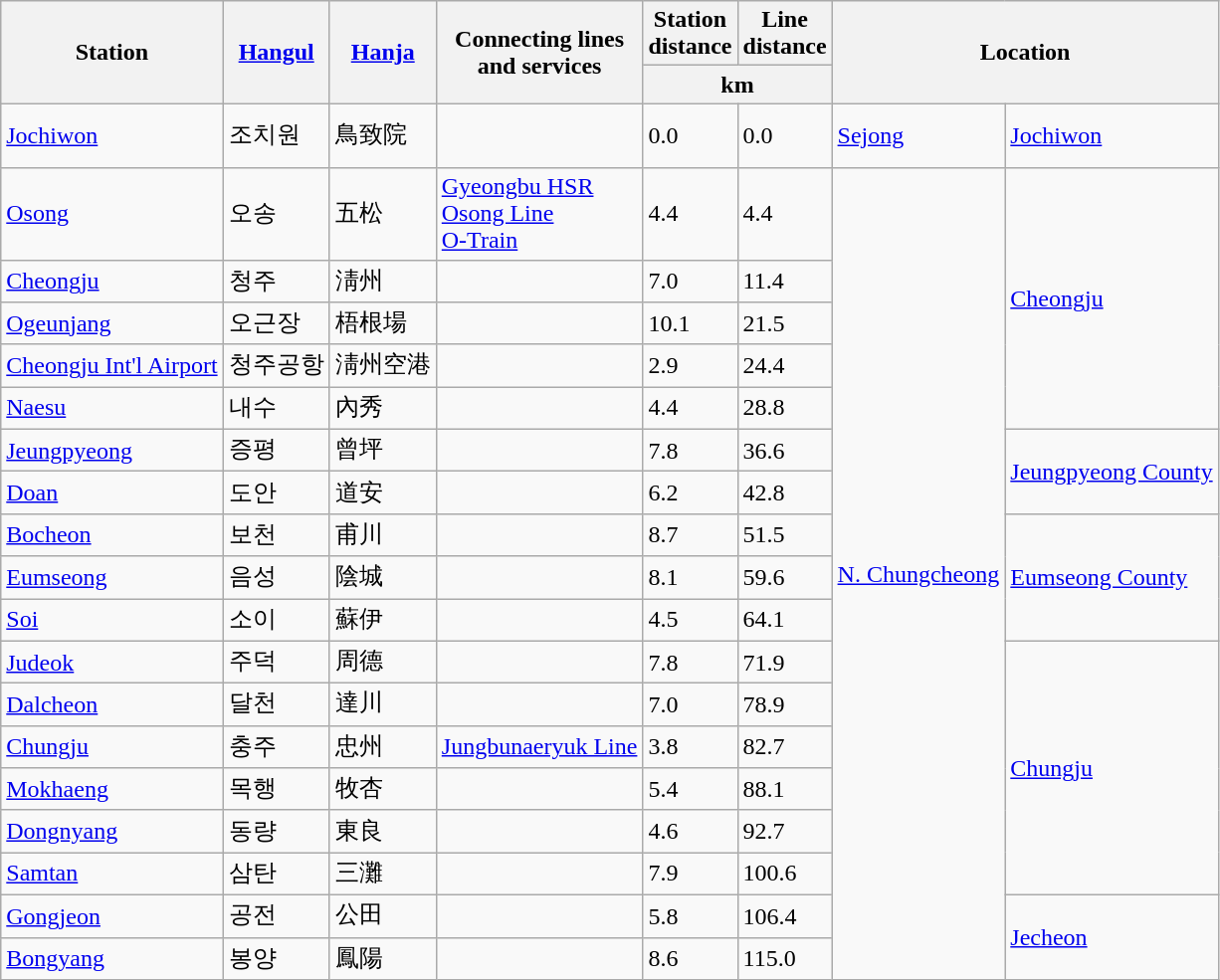<table class=wikitable>
<tr>
<th rowspan="2">Station</th>
<th rowspan="2"><a href='#'>Hangul</a></th>
<th rowspan="2"><a href='#'>Hanja</a></th>
<th rowspan="2">Connecting lines<br>and services</th>
<th>Station<br>distance</th>
<th>Line<br>distance</th>
<th rowspan="2" colspan="2">Location</th>
</tr>
<tr>
<th colspan="2">km</th>
</tr>
<tr>
<td><a href='#'>Jochiwon</a></td>
<td>조치원</td>
<td>鳥致院</td>
<td><br><br></td>
<td>0.0</td>
<td>0.0</td>
<td><a href='#'>Sejong</a></td>
<td><a href='#'>Jochiwon</a></td>
</tr>
<tr>
<td><a href='#'>Osong</a></td>
<td>오송</td>
<td>五松</td>
<td> <a href='#'>Gyeongbu HSR</a><br><a href='#'>Osong Line</a><br><a href='#'>O-Train</a></td>
<td>4.4</td>
<td>4.4</td>
<td rowspan="18"><a href='#'>N. Chungcheong</a></td>
<td rowspan="5"><a href='#'>Cheongju</a></td>
</tr>
<tr>
<td><a href='#'>Cheongju</a></td>
<td>청주</td>
<td>淸州</td>
<td></td>
<td>7.0</td>
<td>11.4</td>
</tr>
<tr>
<td><a href='#'>Ogeunjang</a></td>
<td>오근장</td>
<td>梧根場</td>
<td></td>
<td>10.1</td>
<td>21.5</td>
</tr>
<tr>
<td><a href='#'>Cheongju Int'l Airport</a></td>
<td>청주공항</td>
<td>淸州空港</td>
<td></td>
<td>2.9</td>
<td>24.4</td>
</tr>
<tr>
<td><a href='#'>Naesu</a></td>
<td>내수</td>
<td>內秀</td>
<td></td>
<td>4.4</td>
<td>28.8</td>
</tr>
<tr>
<td><a href='#'>Jeungpyeong</a></td>
<td>증평</td>
<td>曾坪</td>
<td></td>
<td>7.8</td>
<td>36.6</td>
<td rowspan="2"><a href='#'>Jeungpyeong County</a></td>
</tr>
<tr>
<td><a href='#'>Doan</a></td>
<td>도안</td>
<td>道安</td>
<td></td>
<td>6.2</td>
<td>42.8</td>
</tr>
<tr>
<td><a href='#'>Bocheon</a></td>
<td>보천</td>
<td>甫川</td>
<td></td>
<td>8.7</td>
<td>51.5</td>
<td rowspan="3"><a href='#'>Eumseong County</a></td>
</tr>
<tr>
<td><a href='#'>Eumseong</a></td>
<td>음성</td>
<td>陰城</td>
<td></td>
<td>8.1</td>
<td>59.6</td>
</tr>
<tr>
<td><a href='#'>Soi</a></td>
<td>소이</td>
<td>蘇伊</td>
<td></td>
<td>4.5</td>
<td>64.1</td>
</tr>
<tr>
<td><a href='#'>Judeok</a></td>
<td>주덕</td>
<td>周德</td>
<td></td>
<td>7.8</td>
<td>71.9</td>
<td rowspan="6"><a href='#'>Chungju</a></td>
</tr>
<tr>
<td><a href='#'>Dalcheon</a></td>
<td>달천</td>
<td>達川</td>
<td></td>
<td>7.0</td>
<td>78.9</td>
</tr>
<tr>
<td><a href='#'>Chungju</a></td>
<td>충주</td>
<td>忠州</td>
<td><a href='#'>Jungbunaeryuk Line</a></td>
<td>3.8</td>
<td>82.7</td>
</tr>
<tr>
<td><a href='#'>Mokhaeng</a></td>
<td>목행</td>
<td>牧杏</td>
<td></td>
<td>5.4</td>
<td>88.1</td>
</tr>
<tr>
<td><a href='#'>Dongnyang</a></td>
<td>동량</td>
<td>東良</td>
<td></td>
<td>4.6</td>
<td>92.7</td>
</tr>
<tr>
<td><a href='#'>Samtan</a></td>
<td>삼탄</td>
<td>三灘</td>
<td></td>
<td>7.9</td>
<td>100.6</td>
</tr>
<tr>
<td><a href='#'>Gongjeon</a></td>
<td>공전</td>
<td>公田</td>
<td></td>
<td>5.8</td>
<td>106.4</td>
<td rowspan="2"><a href='#'>Jecheon</a></td>
</tr>
<tr>
<td><a href='#'>Bongyang</a></td>
<td>봉양</td>
<td>鳳陽</td>
<td></td>
<td>8.6</td>
<td>115.0</td>
</tr>
</table>
